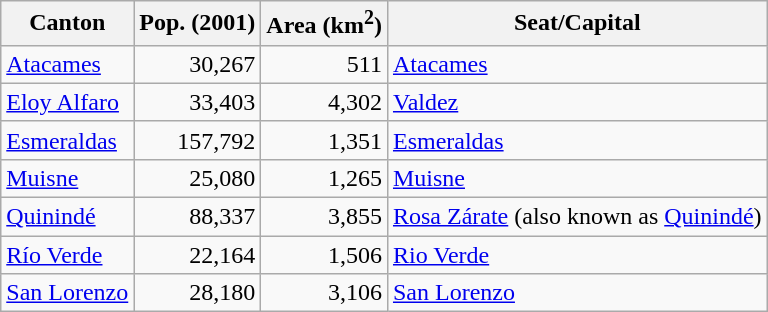<table class="wikitable sortable">
<tr>
<th>Canton</th>
<th>Pop. (2001)</th>
<th>Area (km<sup>2</sup>)</th>
<th>Seat/Capital</th>
</tr>
<tr>
<td><a href='#'>Atacames</a></td>
<td align=right>30,267</td>
<td align=right>511</td>
<td><a href='#'>Atacames</a></td>
</tr>
<tr>
<td><a href='#'>Eloy Alfaro</a></td>
<td align=right>33,403</td>
<td align=right>4,302</td>
<td><a href='#'>Valdez</a></td>
</tr>
<tr>
<td><a href='#'>Esmeraldas</a></td>
<td align=right>157,792</td>
<td align=right>1,351</td>
<td><a href='#'>Esmeraldas</a></td>
</tr>
<tr>
<td><a href='#'>Muisne</a></td>
<td align=right>25,080</td>
<td align=right>1,265</td>
<td><a href='#'>Muisne</a></td>
</tr>
<tr>
<td><a href='#'>Quinindé</a></td>
<td align=right>88,337</td>
<td align=right>3,855</td>
<td><a href='#'>Rosa Zárate</a> (also known as <a href='#'>Quinindé</a>)</td>
</tr>
<tr>
<td><a href='#'>Río Verde</a></td>
<td align=right>22,164</td>
<td align=right>1,506</td>
<td><a href='#'>Rio Verde</a></td>
</tr>
<tr>
<td><a href='#'>San Lorenzo</a></td>
<td align=right>28,180</td>
<td align=right>3,106</td>
<td><a href='#'>San Lorenzo</a></td>
</tr>
</table>
